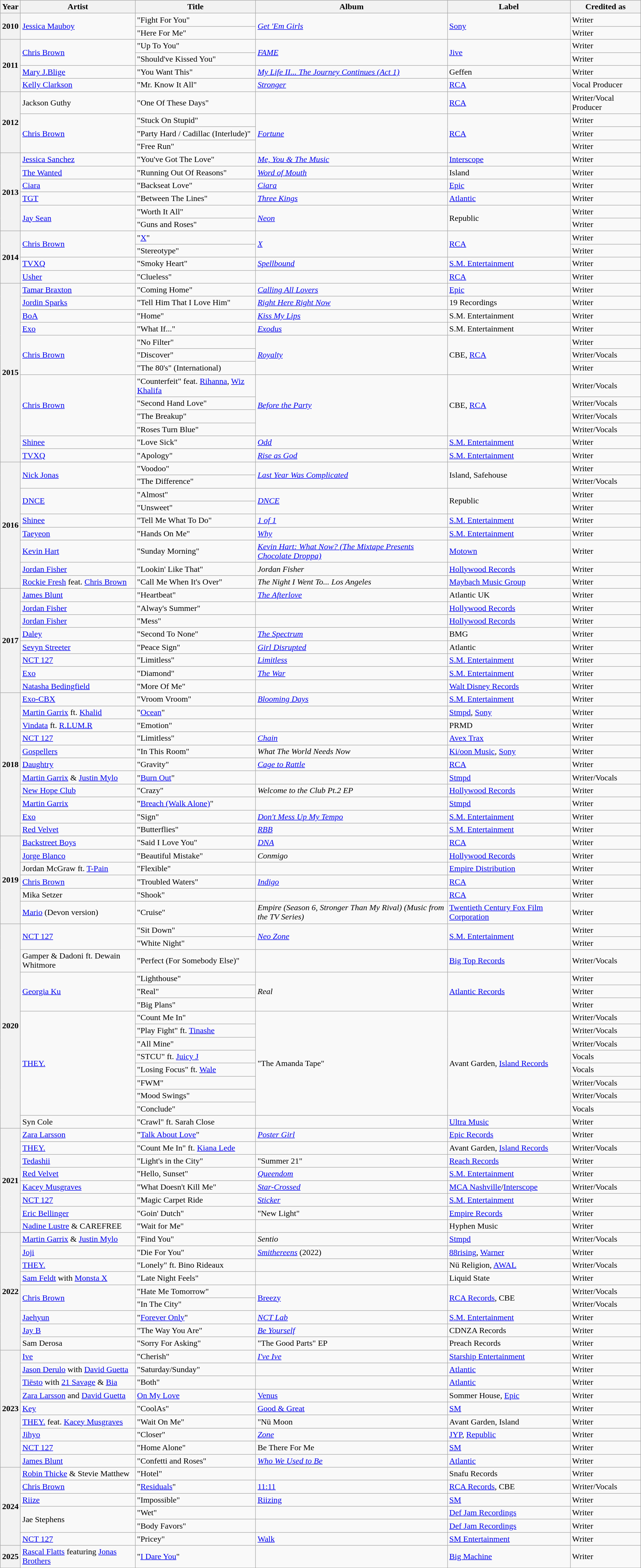<table class="wikitable">
<tr>
<th>Year</th>
<th>Artist</th>
<th>Title</th>
<th>Album</th>
<th>Label</th>
<th>Credited as</th>
</tr>
<tr>
<th rowspan="2">2010</th>
<td rowspan="2"><a href='#'>Jessica Mauboy</a></td>
<td>"Fight For You"</td>
<td rowspan="2"><em><a href='#'>Get 'Em Girls</a></em></td>
<td rowspan="2"><a href='#'>Sony</a></td>
<td>Writer</td>
</tr>
<tr>
<td>"Here For Me"</td>
<td>Writer</td>
</tr>
<tr>
<th rowspan="4">2011</th>
<td rowspan="2"><a href='#'>Chris Brown</a></td>
<td>"Up To You"</td>
<td rowspan="2"><em><a href='#'>FAME</a></em></td>
<td rowspan="2"><a href='#'>Jive</a></td>
<td>Writer</td>
</tr>
<tr>
<td>"Should've Kissed You"</td>
<td>Writer</td>
</tr>
<tr>
<td><a href='#'>Mary J.Blige</a></td>
<td>"You Want This"</td>
<td><em><a href='#'>My Life II... The Journey Continues (Act 1)</a></em></td>
<td>Geffen</td>
<td>Writer</td>
</tr>
<tr>
<td><a href='#'>Kelly Clarkson</a></td>
<td>"Mr. Know It All"</td>
<td><em><a href='#'>Stronger</a></em></td>
<td><a href='#'>RCA</a></td>
<td>Vocal Producer</td>
</tr>
<tr>
<th rowspan="4">2012</th>
<td rowspan="1">Jackson Guthy</td>
<td>"One Of These Days"</td>
<td></td>
<td><a href='#'>RCA</a></td>
<td>Writer/Vocal Producer</td>
</tr>
<tr>
<td rowspan="3"><a href='#'>Chris Brown</a></td>
<td>"Stuck On Stupid"</td>
<td rowspan="3"><em><a href='#'>Fortune</a></em></td>
<td rowspan="3"><a href='#'>RCA</a></td>
<td>Writer</td>
</tr>
<tr>
<td>"Party Hard / Cadillac (Interlude)"</td>
<td>Writer</td>
</tr>
<tr>
<td>"Free Run"</td>
<td>Writer</td>
</tr>
<tr>
<th rowspan="6">2013</th>
<td><a href='#'>Jessica Sanchez</a></td>
<td>"You've Got The Love"</td>
<td><em><a href='#'>Me, You & The Music</a></em></td>
<td><a href='#'>Interscope</a></td>
<td>Writer</td>
</tr>
<tr>
<td><a href='#'>The Wanted</a></td>
<td>"Running Out Of Reasons"</td>
<td><em><a href='#'>Word of Mouth</a></em></td>
<td>Island</td>
<td>Writer</td>
</tr>
<tr>
<td><a href='#'>Ciara</a></td>
<td>"Backseat Love"</td>
<td><em><a href='#'>Ciara</a></em></td>
<td><a href='#'>Epic</a></td>
<td>Writer</td>
</tr>
<tr>
<td><a href='#'>TGT</a></td>
<td>"Between The Lines"</td>
<td><em><a href='#'>Three Kings</a></em></td>
<td><a href='#'>Atlantic</a></td>
<td>Writer</td>
</tr>
<tr>
<td rowspan="2"><a href='#'>Jay Sean</a></td>
<td>"Worth It All"</td>
<td rowspan="2"><em><a href='#'>Neon</a></em></td>
<td rowspan="2">Republic</td>
<td>Writer</td>
</tr>
<tr>
<td>"Guns and Roses"</td>
<td>Writer</td>
</tr>
<tr>
<th rowspan="4">2014</th>
<td rowspan="2"><a href='#'>Chris Brown</a></td>
<td>"<a href='#'>X</a>"</td>
<td rowspan="2"><em><a href='#'>X</a></em></td>
<td rowspan="2"><a href='#'>RCA</a></td>
<td>Writer</td>
</tr>
<tr>
<td>"Stereotype"</td>
<td>Writer</td>
</tr>
<tr>
<td><a href='#'>TVXQ</a></td>
<td>"Smoky Heart"</td>
<td><em><a href='#'>Spellbound</a></em></td>
<td><a href='#'>S.M. Entertainment</a></td>
<td>Writer</td>
</tr>
<tr>
<td><a href='#'>Usher</a></td>
<td>"Clueless"</td>
<td></td>
<td><a href='#'>RCA</a></td>
<td>Writer</td>
</tr>
<tr>
<th rowspan="13">2015</th>
<td><a href='#'>Tamar Braxton</a></td>
<td>"Coming Home"</td>
<td><em><a href='#'>Calling All Lovers</a></em></td>
<td><a href='#'>Epic</a></td>
<td>Writer</td>
</tr>
<tr>
<td><a href='#'>Jordin Sparks</a></td>
<td>"Tell Him That I Love Him"</td>
<td><em><a href='#'>Right Here Right Now</a></em></td>
<td>19 Recordings</td>
<td>Writer</td>
</tr>
<tr>
<td><a href='#'>BoA</a></td>
<td>"Home"</td>
<td><em><a href='#'>Kiss My Lips</a></em></td>
<td>S.M. Entertainment</td>
<td>Writer</td>
</tr>
<tr>
<td><a href='#'>Exo</a></td>
<td>"What If..."</td>
<td><em><a href='#'>Exodus</a></em></td>
<td>S.M. Entertainment</td>
<td>Writer</td>
</tr>
<tr>
<td rowspan="3"><a href='#'>Chris Brown</a></td>
<td>"No Filter"</td>
<td rowspan="3"><em><a href='#'>Royalty</a></em></td>
<td rowspan="3">CBE, <a href='#'>RCA</a></td>
<td>Writer</td>
</tr>
<tr>
<td>"Discover"</td>
<td>Writer/Vocals</td>
</tr>
<tr>
<td>"The 80's" (International)</td>
<td>Writer</td>
</tr>
<tr>
<td rowspan="4"><a href='#'>Chris Brown</a></td>
<td>"Counterfeit" feat. <a href='#'>Rihanna</a>, <a href='#'>Wiz Khalifa</a></td>
<td rowspan="4"><em><a href='#'>Before the Party</a></em></td>
<td rowspan="4">CBE, <a href='#'>RCA</a></td>
<td>Writer/Vocals</td>
</tr>
<tr>
<td>"Second Hand Love"</td>
<td>Writer/Vocals</td>
</tr>
<tr>
<td>"The Breakup"</td>
<td>Writer/Vocals</td>
</tr>
<tr>
<td>"Roses Turn Blue"</td>
<td>Writer/Vocals</td>
</tr>
<tr>
<td><a href='#'>Shinee</a></td>
<td>"Love Sick"</td>
<td><em><a href='#'>Odd</a></em></td>
<td><a href='#'>S.M. Entertainment</a></td>
<td>Writer</td>
</tr>
<tr>
<td><a href='#'>TVXQ</a></td>
<td>"Apology"</td>
<td><em><a href='#'>Rise as God</a></em></td>
<td><a href='#'>S.M. Entertainment</a></td>
<td>Writer</td>
</tr>
<tr>
<th rowspan="9">2016</th>
<td rowspan="2"><a href='#'>Nick Jonas</a></td>
<td>"Voodoo"</td>
<td rowspan="2"><em><a href='#'>Last Year Was Complicated</a></em></td>
<td rowspan="2">Island, Safehouse</td>
<td>Writer</td>
</tr>
<tr>
<td>"The Difference"</td>
<td>Writer/Vocals</td>
</tr>
<tr>
<td rowspan="2"><a href='#'>DNCE</a></td>
<td>"Almost"</td>
<td rowspan="2"><em><a href='#'>DNCE</a></em></td>
<td rowspan="2">Republic</td>
<td>Writer</td>
</tr>
<tr>
<td>"Unsweet"</td>
<td>Writer</td>
</tr>
<tr>
<td><a href='#'>Shinee</a></td>
<td>"Tell Me What To Do"</td>
<td><em><a href='#'>1 of 1</a></em></td>
<td><a href='#'>S.M. Entertainment</a></td>
<td>Writer</td>
</tr>
<tr>
<td><a href='#'>Taeyeon</a></td>
<td>"Hands On Me"</td>
<td><em><a href='#'>Why</a></em></td>
<td><a href='#'>S.M. Entertainment</a></td>
<td>Writer</td>
</tr>
<tr>
<td><a href='#'>Kevin Hart</a></td>
<td>"Sunday Morning"</td>
<td><em><a href='#'>Kevin Hart: What Now? (The Mixtape Presents Chocolate Droppa)</a></em></td>
<td><a href='#'>Motown</a></td>
<td>Writer</td>
</tr>
<tr>
<td><a href='#'>Jordan Fisher</a></td>
<td>"Lookin' Like That"</td>
<td><em>Jordan Fisher</em></td>
<td><a href='#'>Hollywood Records</a></td>
<td>Writer</td>
</tr>
<tr>
<td><a href='#'>Rockie Fresh</a> feat. <a href='#'>Chris Brown</a></td>
<td>"Call Me When It's Over"</td>
<td><em>The Night I Went To... Los Angeles</em></td>
<td><a href='#'>Maybach Music Group</a></td>
<td>Writer</td>
</tr>
<tr>
<th rowspan="8">2017</th>
<td><a href='#'>James Blunt</a></td>
<td>"Heartbeat"</td>
<td><em><a href='#'>The Afterlove</a></em></td>
<td>Atlantic UK</td>
<td>Writer</td>
</tr>
<tr>
<td><a href='#'>Jordan Fisher</a></td>
<td>"Alway's Summer"</td>
<td></td>
<td><a href='#'>Hollywood Records</a></td>
<td>Writer</td>
</tr>
<tr>
<td><a href='#'>Jordan Fisher</a></td>
<td>"Mess"</td>
<td></td>
<td><a href='#'>Hollywood Records</a></td>
<td>Writer</td>
</tr>
<tr>
<td><a href='#'>Daley</a></td>
<td>"Second To None"</td>
<td><em><a href='#'>The Spectrum</a></em></td>
<td>BMG</td>
<td>Writer</td>
</tr>
<tr>
<td><a href='#'>Sevyn Streeter</a></td>
<td>"Peace Sign"</td>
<td><em><a href='#'>Girl Disrupted</a></em></td>
<td>Atlantic</td>
<td>Writer</td>
</tr>
<tr>
<td><a href='#'>NCT 127</a></td>
<td>"Limitless"</td>
<td><em><a href='#'>Limitless</a></em></td>
<td><a href='#'>S.M. Entertainment</a></td>
<td>Writer</td>
</tr>
<tr>
<td><a href='#'>Exo</a></td>
<td>"Diamond"</td>
<td><em><a href='#'>The War</a></em></td>
<td><a href='#'>S.M. Entertainment</a></td>
<td>Writer</td>
</tr>
<tr>
<td><a href='#'>Natasha Bedingfield</a></td>
<td>"More Of Me"</td>
<td></td>
<td><a href='#'>Walt Disney Records</a></td>
<td>Writer</td>
</tr>
<tr>
<th rowspan="11">2018</th>
<td><a href='#'>Exo-CBX</a></td>
<td>"Vroom Vroom"</td>
<td rowspan="1"><em><a href='#'>Blooming Days</a></em></td>
<td rowspan="1"><a href='#'>S.M. Entertainment</a></td>
<td>Writer</td>
</tr>
<tr>
<td><a href='#'>Martin Garrix</a> ft. <a href='#'>Khalid</a></td>
<td>"<a href='#'>Ocean</a>"</td>
<td></td>
<td rowspan="1"><a href='#'>Stmpd</a>, <a href='#'>Sony</a></td>
<td>Writer</td>
</tr>
<tr>
<td><a href='#'>Vindata</a> ft. <a href='#'>R.LUM.R</a></td>
<td>"Emotion"</td>
<td></td>
<td rowspan="1">PRMD</td>
<td>Writer</td>
</tr>
<tr>
<td><a href='#'>NCT 127</a></td>
<td>"Limitless"</td>
<td rowspan="1"><em><a href='#'>Chain</a></em></td>
<td rowspan="1"><a href='#'>Avex Trax</a></td>
<td>Writer</td>
</tr>
<tr>
<td><a href='#'>Gospellers</a></td>
<td>"In This Room"</td>
<td><em>What The World Needs Now</em></td>
<td rowspan="1"><a href='#'>Ki/oon Music</a>, <a href='#'>Sony</a></td>
<td>Writer</td>
</tr>
<tr>
<td><a href='#'>Daughtry</a></td>
<td>"Gravity"</td>
<td><em><a href='#'>Cage to Rattle</a></em></td>
<td rowspan="1"><a href='#'>RCA</a></td>
<td>Writer</td>
</tr>
<tr>
<td><a href='#'>Martin Garrix</a> & <a href='#'>Justin Mylo</a></td>
<td>"<a href='#'>Burn Out</a>"</td>
<td></td>
<td><a href='#'>Stmpd</a></td>
<td>Writer/Vocals</td>
</tr>
<tr>
<td><a href='#'>New Hope Club</a></td>
<td>"Crazy"</td>
<td><em>Welcome to the Club Pt.2 EP</em></td>
<td><a href='#'>Hollywood Records</a></td>
<td>Writer</td>
</tr>
<tr>
<td><a href='#'>Martin Garrix</a></td>
<td>"<a href='#'>Breach (Walk Alone)</a>"<br></td>
<td></td>
<td><a href='#'>Stmpd</a></td>
<td>Writer</td>
</tr>
<tr>
<td><a href='#'>Exo</a></td>
<td>"Sign"</td>
<td rowspan="1"><em><a href='#'>Don't Mess Up My Tempo</a></em></td>
<td rowspan="1"><a href='#'>S.M. Entertainment</a></td>
<td>Writer</td>
</tr>
<tr>
<td><a href='#'>Red Velvet</a></td>
<td>"Butterflies"</td>
<td rowspan="1"><em><a href='#'>RBB</a></em></td>
<td rowspan="1"><a href='#'>S.M. Entertainment</a></td>
<td>Writer</td>
</tr>
<tr>
<th rowspan="6">2019</th>
<td rowspan="1"><a href='#'>Backstreet Boys</a></td>
<td>"Said I Love You"</td>
<td rowspan="1"><em><a href='#'>DNA</a></em></td>
<td rowspan="1"><a href='#'>RCA</a></td>
<td>Writer</td>
</tr>
<tr>
<td><a href='#'>Jorge Blanco</a></td>
<td>"Beautiful Mistake"</td>
<td><em>Conmigo</em></td>
<td><a href='#'>Hollywood Records</a></td>
<td>Writer</td>
</tr>
<tr>
<td>Jordan McGraw ft. <a href='#'>T-Pain</a></td>
<td>"Flexible"</td>
<td></td>
<td><a href='#'>Empire Distribution</a></td>
<td>Writer</td>
</tr>
<tr>
<td><a href='#'>Chris Brown</a></td>
<td>"Troubled Waters"</td>
<td><em><a href='#'>Indigo</a></em></td>
<td><a href='#'>RCA</a></td>
<td>Writer</td>
</tr>
<tr>
<td>Mika Setzer</td>
<td>"Shook"</td>
<td></td>
<td><a href='#'>RCA</a></td>
<td>Writer</td>
</tr>
<tr>
<td><a href='#'>Mario</a> (Devon version)</td>
<td>"Cruise"</td>
<td><em>Empire (Season 6, Stronger Than My Rival) (Music from the TV Series)</em></td>
<td><a href='#'>Twentieth Century Fox Film Corporation</a></td>
<td>Writer</td>
</tr>
<tr>
<th rowspan="15">2020</th>
<td rowspan="2"><a href='#'>NCT 127</a></td>
<td>"Sit Down"</td>
<td rowspan="2"><em><a href='#'>Neo Zone</a></em></td>
<td rowspan="2"><a href='#'>S.M. Entertainment</a></td>
<td>Writer</td>
</tr>
<tr>
<td>"White Night"</td>
<td>Writer</td>
</tr>
<tr>
<td>Gamper & Dadoni ft. Dewain Whitmore</td>
<td>"Perfect (For Somebody Else)"</td>
<td></td>
<td><a href='#'>Big Top Records</a></td>
<td>Writer/Vocals</td>
</tr>
<tr>
<td rowspan="3"><a href='#'>Georgia Ku</a></td>
<td>"Lighthouse"</td>
<td rowspan="3"><em>Real</em></td>
<td rowspan="3"><a href='#'>Atlantic Records</a></td>
<td>Writer</td>
</tr>
<tr>
<td>"Real"</td>
<td>Writer</td>
</tr>
<tr>
<td>"Big Plans"</td>
<td>Writer</td>
</tr>
<tr>
<td rowspan="8"><a href='#'>THEY.</a></td>
<td>"Count Me In"</td>
<td rowspan="8">"The Amanda Tape"</td>
<td rowspan="8">Avant Garden, <a href='#'>Island Records</a></td>
<td>Writer/Vocals</td>
</tr>
<tr>
<td>"Play Fight" ft. <a href='#'>Tinashe</a></td>
<td>Writer/Vocals</td>
</tr>
<tr>
<td>"All Mine"</td>
<td>Writer/Vocals</td>
</tr>
<tr>
<td>"STCU" ft. <a href='#'>Juicy J</a></td>
<td>Vocals</td>
</tr>
<tr>
<td>"Losing Focus" ft. <a href='#'>Wale</a></td>
<td>Vocals</td>
</tr>
<tr>
<td>"FWM"</td>
<td>Writer/Vocals</td>
</tr>
<tr>
<td>"Mood Swings"</td>
<td>Writer/Vocals</td>
</tr>
<tr>
<td>"Conclude"</td>
<td>Vocals</td>
</tr>
<tr>
<td>Syn Cole</td>
<td>"Crawl" ft. Sarah Close</td>
<td></td>
<td><a href='#'>Ultra Music</a></td>
<td>Writer</td>
</tr>
<tr>
<th rowspan="8">2021</th>
<td rowspan="1"><a href='#'>Zara Larsson</a></td>
<td>"<a href='#'>Talk About Love</a>"<br></td>
<td rowspan="1"><em><a href='#'>Poster Girl</a></em></td>
<td rowspan="1"><a href='#'>Epic Records</a></td>
<td>Writer </td>
</tr>
<tr>
<td><a href='#'>THEY.</a></td>
<td>"Count Me In" ft. <a href='#'>Kiana Lede</a></td>
<td></td>
<td>Avant Garden, <a href='#'>Island Records</a></td>
<td>Writer/Vocals</td>
</tr>
<tr>
<td><a href='#'>Tedashii</a></td>
<td>"Light's in the City"</td>
<td>"Summer 21"</td>
<td><a href='#'>Reach Records</a></td>
<td>Writer</td>
</tr>
<tr>
<td><a href='#'>Red Velvet</a></td>
<td>"Hello, Sunset"</td>
<td><em><a href='#'>Queendom</a></em></td>
<td><a href='#'>S.M. Entertainment</a></td>
<td>Writer</td>
</tr>
<tr>
<td><a href='#'>Kacey Musgraves</a></td>
<td>"What Doesn't Kill Me"</td>
<td><em><a href='#'>Star-Crossed</a></em></td>
<td><a href='#'>MCA Nashville</a>/<a href='#'>Interscope</a></td>
<td>Writer/Vocals</td>
</tr>
<tr>
<td><a href='#'>NCT 127</a></td>
<td>"Magic Carpet Ride</td>
<td><em><a href='#'>Sticker</a></em></td>
<td><a href='#'>S.M. Entertainment</a></td>
<td>Writer</td>
</tr>
<tr>
<td><a href='#'>Eric Bellinger</a></td>
<td>"Goin' Dutch"</td>
<td>"New Light"</td>
<td><a href='#'>Empire Records</a></td>
<td>Writer</td>
</tr>
<tr>
<td><a href='#'>Nadine Lustre</a> & CAREFREE</td>
<td>"Wait for Me"</td>
<td></td>
<td>Hyphen Music</td>
<td>Writer</td>
</tr>
<tr>
<th rowspan="9">2022</th>
<td rowspan="1"><a href='#'>Martin Garrix</a> & <a href='#'>Justin Mylo</a></td>
<td>"Find You"</td>
<td rowspan="1"><em>Sentio</em></td>
<td rowspan="1"><a href='#'>Stmpd</a></td>
<td>Writer/Vocals</td>
</tr>
<tr>
<td><a href='#'>Joji</a></td>
<td>"Die For You"</td>
<td><em><a href='#'>Smithereens</a></em> (2022)</td>
<td><a href='#'>88rising</a>, <a href='#'>Warner</a></td>
<td>Writer</td>
</tr>
<tr>
<td><a href='#'>THEY.</a></td>
<td>"Lonely" ft. Bino Rideaux</td>
<td></td>
<td>Nü Religion, <a href='#'>AWAL</a></td>
<td>Writer/Vocals</td>
</tr>
<tr>
<td><a href='#'>Sam Feldt</a> with <a href='#'>Monsta X</a></td>
<td>"Late Night Feels"</td>
<td></td>
<td>Liquid State</td>
<td>Writer</td>
</tr>
<tr>
<td rowspan="2"><a href='#'>Chris Brown</a></td>
<td>"Hate Me Tomorrow"</td>
<td rowspan="2"><em><a href='#'></em>Breezy<em></a></em></td>
<td rowspan="2"><a href='#'>RCA Records</a>, CBE</td>
<td>Writer/Vocals</td>
</tr>
<tr>
<td>"In The City"</td>
<td>Writer/Vocals</td>
</tr>
<tr>
<td><a href='#'>Jaehyun</a></td>
<td>"<a href='#'>Forever Only</a>"</td>
<td><em><a href='#'>NCT Lab</a></em></td>
<td><a href='#'>S.M. Entertainment</a></td>
<td>Writer</td>
</tr>
<tr>
<td><a href='#'>Jay B</a></td>
<td>"The Way You Are"</td>
<td><em><a href='#'>Be Yourself</a></em></td>
<td>CDNZA Records</td>
<td>Writer</td>
</tr>
<tr>
<td>Sam Derosa</td>
<td>"Sorry For Asking"</td>
<td>"The Good Parts" EP</td>
<td>Preach Records</td>
<td>Writer</td>
</tr>
<tr>
<th rowspan="9">2023</th>
<td><a href='#'>Ive</a></td>
<td>"Cherish"</td>
<td><em><a href='#'>I've Ive</a></em></td>
<td><a href='#'>Starship Entertainment</a></td>
<td>Writer</td>
</tr>
<tr>
<td><a href='#'>Jason Derulo</a> with <a href='#'>David Guetta</a></td>
<td>"Saturday/Sunday"</td>
<td></td>
<td><a href='#'>Atlantic</a></td>
<td>Writer</td>
</tr>
<tr>
<td><a href='#'>Tiësto</a> with <a href='#'>21 Savage</a> & <a href='#'>Bia</a></td>
<td>"Both"</td>
<td></td>
<td><a href='#'>Atlantic</a></td>
<td>Writer</td>
</tr>
<tr>
<td><a href='#'>Zara Larsson</a> and <a href='#'>David Guetta</a></td>
<td><a href='#'>On My Love</a></td>
<td><a href='#'>Venus</a></td>
<td>Sommer House, <a href='#'>Epic</a></td>
<td>Writer</td>
</tr>
<tr>
<td><a href='#'>Key</a></td>
<td>"CoolAs"</td>
<td><a href='#'>Good & Great</a></td>
<td><a href='#'>SM</a></td>
<td>Writer</td>
</tr>
<tr>
<td><a href='#'>THEY.</a> feat. <a href='#'>Kacey Musgraves</a></td>
<td>"Wait On Me"</td>
<td>"Nü Moon</td>
<td>Avant Garden, Island</td>
<td>Writer</td>
</tr>
<tr>
<td><a href='#'>Jihyo</a></td>
<td>"Closer"</td>
<td><em><a href='#'>Zone</a></em></td>
<td><a href='#'>JYP</a>, <a href='#'>Republic</a></td>
<td>Writer</td>
</tr>
<tr>
<td><a href='#'>NCT 127</a></td>
<td>"Home Alone"</td>
<td>Be There For Me</td>
<td><a href='#'>SM</a></td>
<td>Writer</td>
</tr>
<tr>
<td><a href='#'>James Blunt</a></td>
<td>"Confetti and Roses"</td>
<td><em><a href='#'>Who We Used to Be</a></em></td>
<td><a href='#'>Atlantic</a></td>
<td>Writer</td>
</tr>
<tr>
<th rowspan="6">2024</th>
<td><a href='#'>Robin Thicke</a> & Stevie Matthew</td>
<td>"Hotel"</td>
<td></td>
<td MadMan Records>Snafu Records</td>
<td>Writer</td>
</tr>
<tr>
<td><a href='#'>Chris Brown</a></td>
<td>"<a href='#'>Residuals</a>"</td>
<td><a href='#'>11:11</a></td>
<td><a href='#'>RCA Records</a>, CBE</td>
<td>Writer/Vocals</td>
</tr>
<tr>
<td><a href='#'>Riize</a></td>
<td>"Impossible"</td>
<td><a href='#'>Riizing</a></td>
<td><a href='#'>SM</a></td>
<td>Writer</td>
</tr>
<tr>
<td rowspan="2">Jae Stephens</td>
<td>"Wet"</td>
<td></td>
<td Raedio Records><a href='#'>Def Jam Recordings</a></td>
<td>Writer</td>
</tr>
<tr>
<td>"Body Favors"</td>
<td></td>
<td Radio Records><a href='#'>Def Jam Recordings</a></td>
<td>Writer</td>
</tr>
<tr>
<td><a href='#'>NCT 127</a></td>
<td>"Pricey"</td>
<td><a href='#'>Walk</a></td>
<td><a href='#'>SM Entertainment</a></td>
<td>Writer</td>
</tr>
<tr>
<th rowspan="1">2025</th>
<td><a href='#'>Rascal Flatts</a> featuring <a href='#'>Jonas Brothers</a></td>
<td>"<a href='#'>I Dare You</a>"</td>
<td></td>
<td><a href='#'>Big Machine</a></td>
<td>Writer </td>
</tr>
</table>
